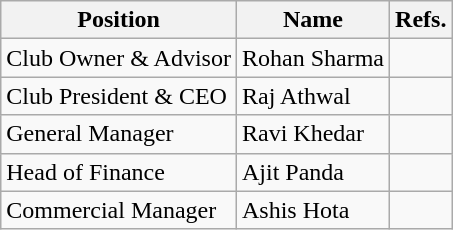<table class="wikitable">
<tr>
<th text-align:center;>Position</th>
<th text-align:center;>Name</th>
<th text-align:center;>Refs.</th>
</tr>
<tr>
<td>Club Owner & Advisor</td>
<td> Rohan Sharma</td>
<td></td>
</tr>
<tr>
<td>Club President & CEO</td>
<td> Raj Athwal</td>
<td></td>
</tr>
<tr>
<td>General Manager</td>
<td> Ravi Khedar</td>
<td></td>
</tr>
<tr>
<td>Head of Finance</td>
<td> Ajit Panda</td>
<td></td>
</tr>
<tr>
<td>Commercial Manager</td>
<td> Ashis Hota</td>
<td></td>
</tr>
</table>
